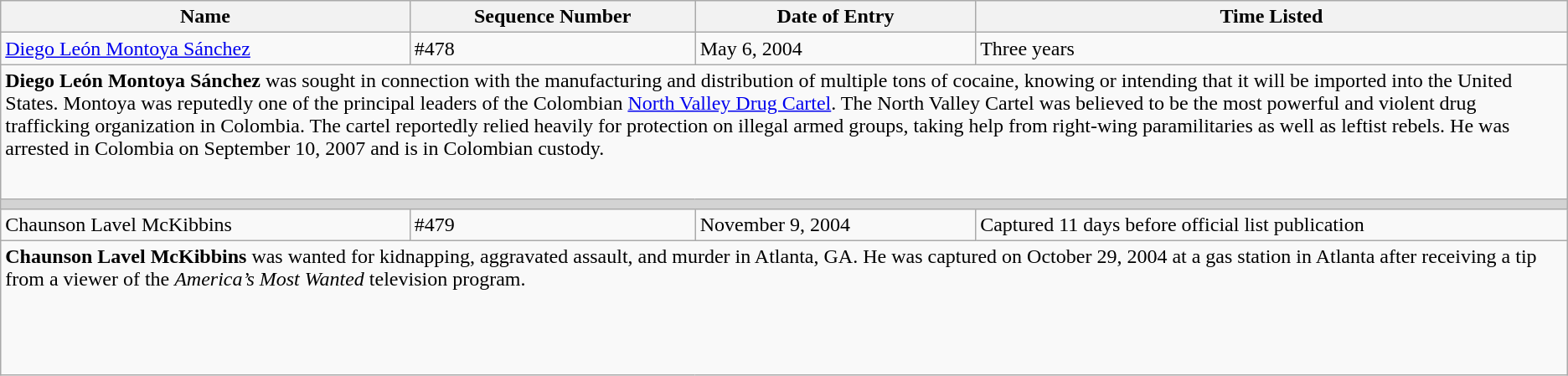<table class="wikitable">
<tr>
<th>Name</th>
<th>Sequence Number</th>
<th>Date of Entry</th>
<th>Time Listed</th>
</tr>
<tr>
<td height="10"><a href='#'>Diego León Montoya Sánchez</a></td>
<td>#478</td>
<td>May 6, 2004</td>
<td>Three years</td>
</tr>
<tr>
<td colspan="4" valign="top" height="100"><strong>Diego León Montoya Sánchez</strong> was sought in connection with the manufacturing and distribution of multiple tons of cocaine, knowing or intending that it will be imported into the United States.  Montoya was reputedly one of the principal leaders of the Colombian <a href='#'>North Valley Drug Cartel</a>. The North Valley Cartel was believed to be the most powerful and violent drug trafficking organization in Colombia. The cartel reportedly relied heavily for protection on illegal armed groups, taking help from right-wing paramilitaries as well as leftist rebels. He was arrested in Colombia on September 10, 2007 and is in Colombian custody.</td>
</tr>
<tr>
<td colSpan="4" style="background-color:lightgrey;"></td>
</tr>
<tr>
<td height="10">Chaunson Lavel McKibbins</td>
<td>#479</td>
<td>November 9, 2004</td>
<td>Captured 11 days before official list publication</td>
</tr>
<tr>
<td colspan="4" valign="top" height="100"><strong>Chaunson Lavel McKibbins</strong> was wanted for kidnapping, aggravated assault, and murder in Atlanta, GA. He was captured on October 29, 2004 at a gas station in Atlanta after receiving a tip from a viewer of the <em>America’s Most Wanted</em> television program.</td>
</tr>
</table>
